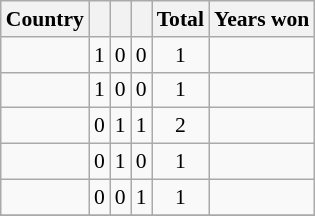<table class="wikitable sortable" style="margin-top:0; font-size:90%;">
<tr>
<th>Country</th>
<th></th>
<th></th>
<th></th>
<th>Total</th>
<th>Years won</th>
</tr>
<tr>
<td></td>
<td align=center>1</td>
<td align=center>0</td>
<td align=center>0</td>
<td align=center>1</td>
<td></td>
</tr>
<tr>
<td></td>
<td align=center>1</td>
<td align=center>0</td>
<td align=center>0</td>
<td align=center>1</td>
<td></td>
</tr>
<tr>
<td></td>
<td align=center>0</td>
<td align=center>1</td>
<td align=center>1</td>
<td align=center>2</td>
<td></td>
</tr>
<tr>
<td></td>
<td align=center>0</td>
<td align=center>1</td>
<td align=center>0</td>
<td align=center>1</td>
<td></td>
</tr>
<tr>
<td></td>
<td align=center>0</td>
<td align=center>0</td>
<td align=center>1</td>
<td align=center>1</td>
<td></td>
</tr>
<tr>
</tr>
</table>
